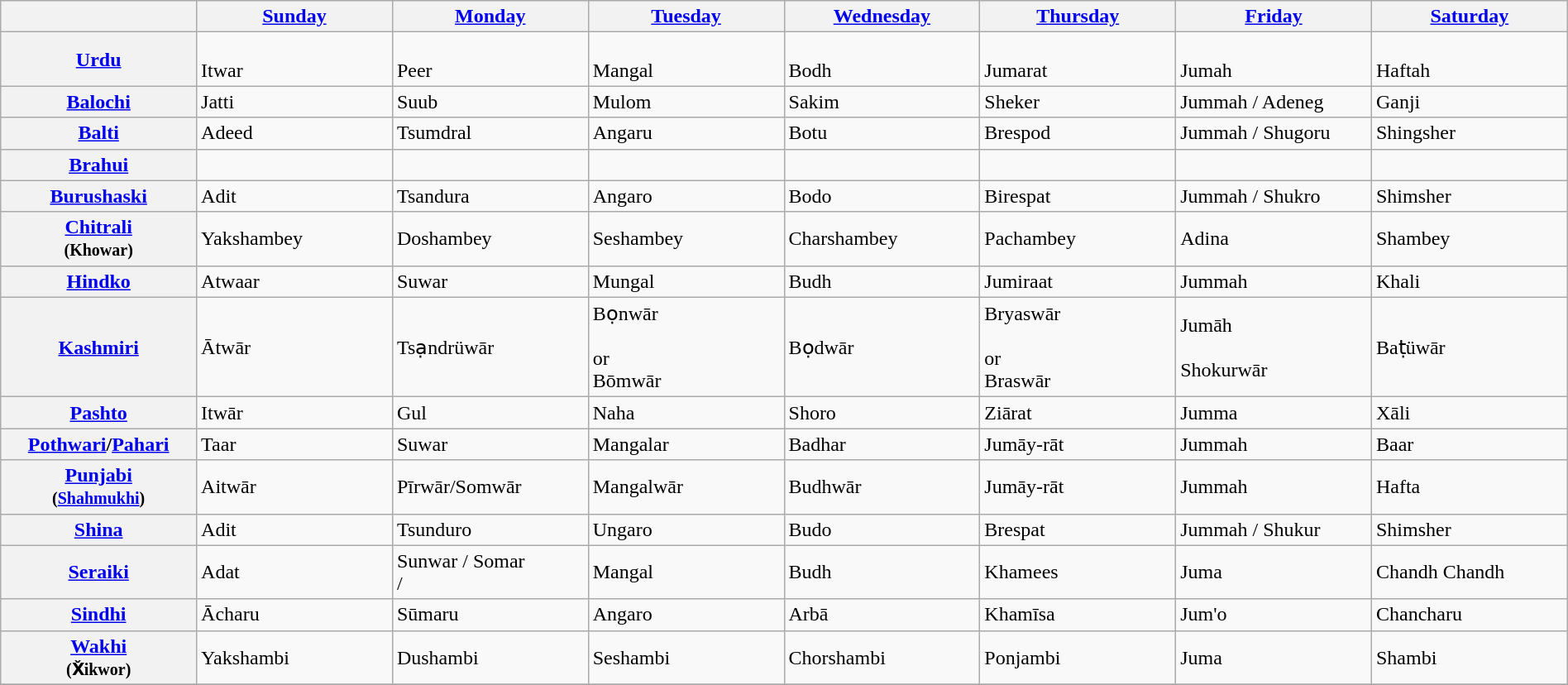<table cellspacing="1" style="width:100%;" class="wikitable">
<tr>
<th style="width:12%;"></th>
<th style="width:12%;"><a href='#'>Sunday</a></th>
<th style="width:12%;"><a href='#'>Monday</a></th>
<th style="width:12%;"><a href='#'>Tuesday</a></th>
<th style="width:12%;"><a href='#'>Wednesday</a></th>
<th style="width:12%;"><a href='#'>Thursday</a></th>
<th style="width:12%;"><a href='#'>Friday</a></th>
<th style="width:12%;"><a href='#'>Saturday</a></th>
</tr>
<tr>
<th><a href='#'>Urdu</a></th>
<td><br>Itwar</td>
<td><br>Peer</td>
<td><br>Mangal</td>
<td><br>Bodh</td>
<td><br>Jumarat</td>
<td><br>Jumah</td>
<td><br>Haftah</td>
</tr>
<tr>
<th><a href='#'>Balochi</a></th>
<td>Jatti<br></td>
<td>Suub<br></td>
<td>Mulom<br></td>
<td>Sakim<br></td>
<td>Sheker<br></td>
<td>Jummah / Adeneg<br></td>
<td>Ganji<br></td>
</tr>
<tr>
<th><a href='#'>Balti</a></th>
<td>Adeed<br></td>
<td>Tsumdral<br></td>
<td>Angaru<br></td>
<td>Botu<br></td>
<td>Brespod<br></td>
<td>Jummah / Shugoru<br></td>
<td>Shingsher<br></td>
</tr>
<tr>
<th><a href='#'>Brahui</a></th>
<td></td>
<td></td>
<td></td>
<td></td>
<td></td>
<td></td>
<td></td>
</tr>
<tr>
<th><a href='#'>Burushaski</a></th>
<td>Adit<br></td>
<td>Tsandura<br></td>
<td>Angaro<br></td>
<td>Bodo<br></td>
<td>Birespat<br></td>
<td>Jummah / Shukro<br></td>
<td>Shimsher<br></td>
</tr>
<tr>
<th><a href='#'>Chitrali</a><br><small>(Khowar)</small></th>
<td>Yakshambey<br></td>
<td>Doshambey<br></td>
<td>Seshambey<br></td>
<td>Charshambey<br></td>
<td>Pachambey<br></td>
<td>Adina<br></td>
<td>Shambey<br></td>
</tr>
<tr>
<th><a href='#'>Hindko</a></th>
<td>Atwaar<br></td>
<td>Suwar<br></td>
<td>Mungal<br></td>
<td>Budh<br></td>
<td>Jumiraat<br></td>
<td>Jummah<br></td>
<td>Khali<br></td>
</tr>
<tr>
<th><a href='#'>Kashmiri</a></th>
<td>Ātwār<br></td>
<td>Tsạndrüwār<br></td>
<td>Bọnwār<br><br>or<br>Bōmwār<br></td>
<td>Bọdwār<br></td>
<td>Bryaswār<br><br>or<br>Braswār<br></td>
<td>Jumāh<br><br>Shokurwār<br></td>
<td>Baṭüwār<br></td>
</tr>
<tr>
<th><a href='#'>Pashto</a></th>
<td>Itwār<br></td>
<td>Gul<br></td>
<td>Naha<br></td>
<td>Shoro<br></td>
<td>Ziārat<br></td>
<td>Jumma<br></td>
<td>Xāli<br></td>
</tr>
<tr>
<th><a href='#'>Pothwari</a>/<a href='#'>Pahari</a></th>
<td>Taar<br></td>
<td>Suwar<br></td>
<td>Mangalar<br></td>
<td>Badhar<br></td>
<td>Jumāy-rāt<br></td>
<td>Jummah<br></td>
<td>Baar<br></td>
</tr>
<tr>
<th><a href='#'>Punjabi</a><br><small>(<a href='#'>Shahmukhi</a>)</small></th>
<td>Aitwār<br></td>
<td>Pīrwār/Somwār<br></td>
<td>Mangalwār<br></td>
<td>Budhwār<br></td>
<td>Jumāy-rāt<br></td>
<td>Jummah<br></td>
<td>Hafta<br></td>
</tr>
<tr>
<th><a href='#'>Shina</a></th>
<td>Adit<br></td>
<td>Tsunduro<br></td>
<td>Ungaro<br></td>
<td>Budo<br></td>
<td>Brespat<br></td>
<td>Jummah / Shukur<br></td>
<td>Shimsher<br></td>
</tr>
<tr>
<th><a href='#'>Seraiki</a></th>
<td>Adat<br></td>
<td>Sunwar / Somar<br> / </td>
<td>Mangal<br></td>
<td>Budh<br></td>
<td>Khamees<br></td>
<td>Juma<br></td>
<td>Chandh Chandh<br></td>
</tr>
<tr>
<th><a href='#'>Sindhi</a></th>
<td>Ācharu<br></td>
<td>Sūmaru<br></td>
<td>Angaro<br></td>
<td>Arbā<br></td>
<td>Khamīsa<br></td>
<td>Jum'o<br></td>
<td>Chancharu<br></td>
</tr>
<tr>
<th><a href='#'>Wakhi</a> <br><small>(X̌ikwor)</small></th>
<td>Yakshambi<br></td>
<td>Dushambi<br></td>
<td>Seshambi<br></td>
<td>Chorshambi<br></td>
<td>Ponjambi<br></td>
<td>Juma<br></td>
<td>Shambi<br></td>
</tr>
<tr>
</tr>
</table>
